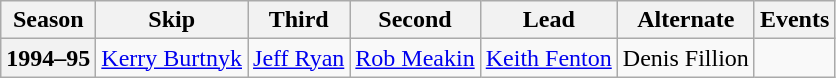<table class="wikitable">
<tr>
<th scope="col">Season</th>
<th scope="col">Skip</th>
<th scope="col">Third</th>
<th scope="col">Second</th>
<th scope="col">Lead</th>
<th scope="col">Alternate</th>
<th scope="col">Events</th>
</tr>
<tr>
<th scope="row">1994–95</th>
<td><a href='#'>Kerry Burtnyk</a></td>
<td><a href='#'>Jeff Ryan</a></td>
<td><a href='#'>Rob Meakin</a></td>
<td><a href='#'>Keith Fenton</a></td>
<td>Denis Fillion</td>
<td> <br> </td>
</tr>
</table>
